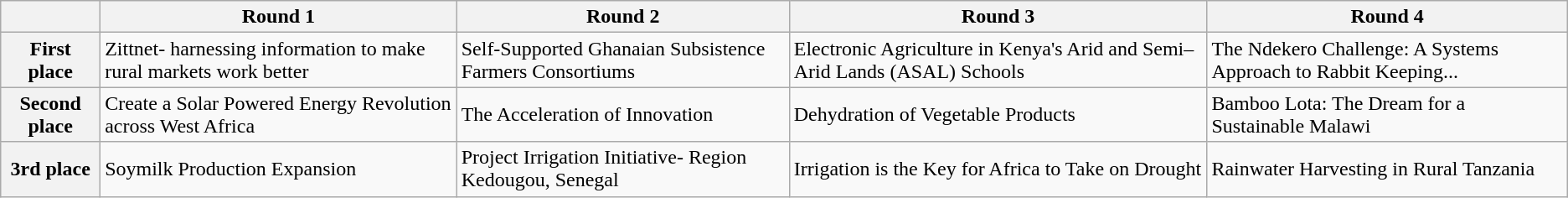<table class="wikitable">
<tr>
<th></th>
<th>Round 1</th>
<th>Round 2</th>
<th>Round 3</th>
<th>Round 4</th>
</tr>
<tr>
<th>First place</th>
<td>Zittnet- harnessing information to make rural markets work better</td>
<td>Self-Supported Ghanaian Subsistence Farmers Consortiums</td>
<td>Electronic Agriculture in Kenya's Arid and Semi–Arid Lands (ASAL) Schools</td>
<td>The Ndekero Challenge: A Systems Approach to Rabbit Keeping...</td>
</tr>
<tr>
<th>Second place</th>
<td>Create a Solar Powered Energy Revolution across West Africa</td>
<td>The Acceleration of Innovation</td>
<td>Dehydration of Vegetable Products</td>
<td>Bamboo Lota: The Dream for a Sustainable Malawi</td>
</tr>
<tr>
<th>3rd place</th>
<td>Soymilk Production Expansion</td>
<td>Project Irrigation Initiative- Region Kedougou, Senegal</td>
<td>Irrigation is the Key for Africa to Take on Drought</td>
<td>Rainwater Harvesting in Rural Tanzania</td>
</tr>
</table>
